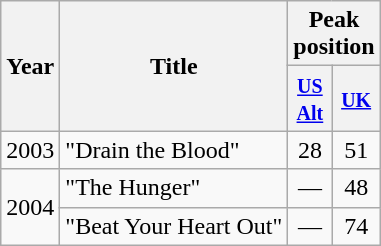<table class="wikitable">
<tr>
<th rowspan="2">Year</th>
<th rowspan="2">Title</th>
<th colspan="2">Peak<br>position</th>
</tr>
<tr>
<th><small><a href='#'>US<br>Alt</a><br></small></th>
<th><small><a href='#'>UK</a><br></small></th>
</tr>
<tr>
<td>2003</td>
<td>"Drain the Blood"</td>
<td style="text-align:center;">28</td>
<td style="text-align:center;">51</td>
</tr>
<tr>
<td rowspan="2">2004</td>
<td>"The Hunger"</td>
<td style="text-align:center;">—</td>
<td style="text-align:center;">48</td>
</tr>
<tr>
<td>"Beat Your Heart Out"</td>
<td style="text-align:center;">—</td>
<td style="text-align:center;">74</td>
</tr>
</table>
